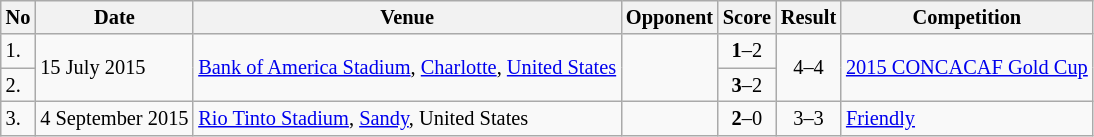<table class="wikitable" style="font-size:85%;">
<tr>
<th>No</th>
<th>Date</th>
<th>Venue</th>
<th>Opponent</th>
<th>Score</th>
<th>Result</th>
<th>Competition</th>
</tr>
<tr>
<td>1.</td>
<td rowspan="2">15 July 2015</td>
<td rowspan="2"><a href='#'>Bank of America Stadium</a>, <a href='#'>Charlotte</a>, <a href='#'>United States</a></td>
<td rowspan="2"></td>
<td align=center><strong>1</strong>–2</td>
<td rowspan="2" style="text-align:center">4–4</td>
<td rowspan="2"><a href='#'>2015 CONCACAF Gold Cup</a></td>
</tr>
<tr>
<td>2.</td>
<td align=center><strong>3</strong>–2</td>
</tr>
<tr>
<td>3.</td>
<td>4 September 2015</td>
<td><a href='#'>Rio Tinto Stadium</a>, <a href='#'>Sandy</a>, United States</td>
<td></td>
<td align=center><strong>2</strong>–0</td>
<td align=center>3–3</td>
<td><a href='#'>Friendly</a></td>
</tr>
</table>
